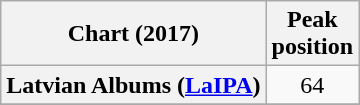<table class="wikitable plainrowheaders" style="text-align:center">
<tr>
<th scope="col">Chart (2017)</th>
<th scope="col">Peak<br>position</th>
</tr>
<tr>
<th scope="row">Latvian Albums (<a href='#'>LaIPA</a>)</th>
<td>64</td>
</tr>
<tr>
</tr>
</table>
